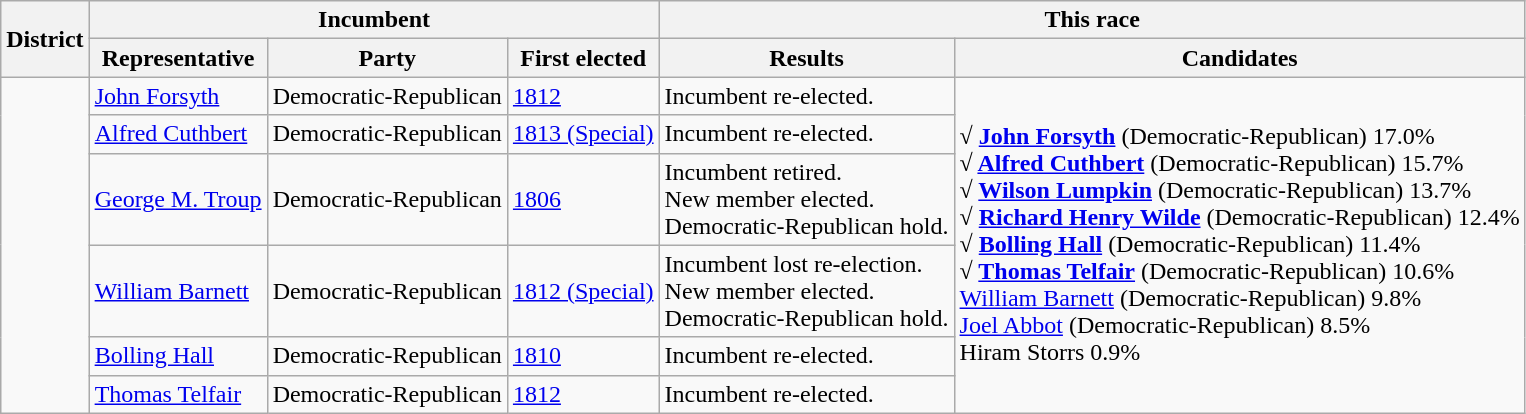<table class=wikitable>
<tr>
<th rowspan=2>District</th>
<th colspan=3>Incumbent</th>
<th colspan=2>This race</th>
</tr>
<tr>
<th>Representative</th>
<th>Party</th>
<th>First elected</th>
<th>Results</th>
<th>Candidates</th>
</tr>
<tr>
<td rowspan=6><br></td>
<td><a href='#'>John Forsyth</a></td>
<td>Democratic-Republican</td>
<td><a href='#'>1812</a></td>
<td>Incumbent re-elected.</td>
<td rowspan=6 nowrap><strong>√ <a href='#'>John Forsyth</a></strong> (Democratic-Republican) 17.0%<br><strong>√ <a href='#'>Alfred Cuthbert</a></strong> (Democratic-Republican) 15.7%<br><strong>√ <a href='#'>Wilson Lumpkin</a></strong> (Democratic-Republican) 13.7%<br><strong>√ <a href='#'>Richard Henry Wilde</a></strong> (Democratic-Republican) 12.4%<br><strong>√ <a href='#'>Bolling Hall</a></strong> (Democratic-Republican) 11.4%<br><strong>√ <a href='#'>Thomas Telfair</a></strong> (Democratic-Republican) 10.6%<br><a href='#'>William Barnett</a> (Democratic-Republican) 9.8%<br><a href='#'>Joel Abbot</a> (Democratic-Republican) 8.5%<br>Hiram Storrs 0.9%</td>
</tr>
<tr>
<td><a href='#'>Alfred Cuthbert</a></td>
<td>Democratic-Republican</td>
<td><a href='#'>1813 (Special)</a></td>
<td>Incumbent re-elected.</td>
</tr>
<tr>
<td><a href='#'>George M. Troup</a></td>
<td>Democratic-Republican</td>
<td><a href='#'>1806</a></td>
<td>Incumbent retired.<br>New member elected.<br>Democratic-Republican hold.</td>
</tr>
<tr>
<td><a href='#'>William Barnett</a></td>
<td>Democratic-Republican</td>
<td><a href='#'>1812 (Special)</a></td>
<td>Incumbent lost re-election.<br>New member elected.<br>Democratic-Republican hold.</td>
</tr>
<tr>
<td><a href='#'>Bolling Hall</a></td>
<td>Democratic-Republican</td>
<td><a href='#'>1810</a></td>
<td>Incumbent re-elected.</td>
</tr>
<tr>
<td><a href='#'>Thomas Telfair</a></td>
<td>Democratic-Republican</td>
<td><a href='#'>1812</a></td>
<td>Incumbent re-elected.</td>
</tr>
</table>
